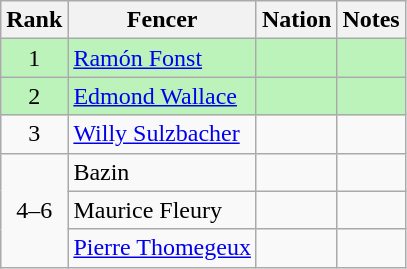<table class="wikitable sortable" style="text-align:center">
<tr>
<th>Rank</th>
<th>Fencer</th>
<th>Nation</th>
<th>Notes</th>
</tr>
<tr bgcolor=bbf3bb>
<td>1</td>
<td align=left><a href='#'>Ramón Fonst</a></td>
<td align=left></td>
<td></td>
</tr>
<tr bgcolor=bbf3bb>
<td>2</td>
<td align=left><a href='#'>Edmond Wallace</a></td>
<td align=left></td>
<td></td>
</tr>
<tr>
<td>3</td>
<td align=left><a href='#'>Willy Sulzbacher</a></td>
<td align=left></td>
<td></td>
</tr>
<tr>
<td rowspan=3 align=center>4–6</td>
<td align=left>Bazin</td>
<td align=left></td>
<td></td>
</tr>
<tr>
<td align=left>Maurice Fleury</td>
<td align=left></td>
<td></td>
</tr>
<tr>
<td align=left><a href='#'>Pierre Thomegeux</a></td>
<td align=left></td>
<td></td>
</tr>
</table>
